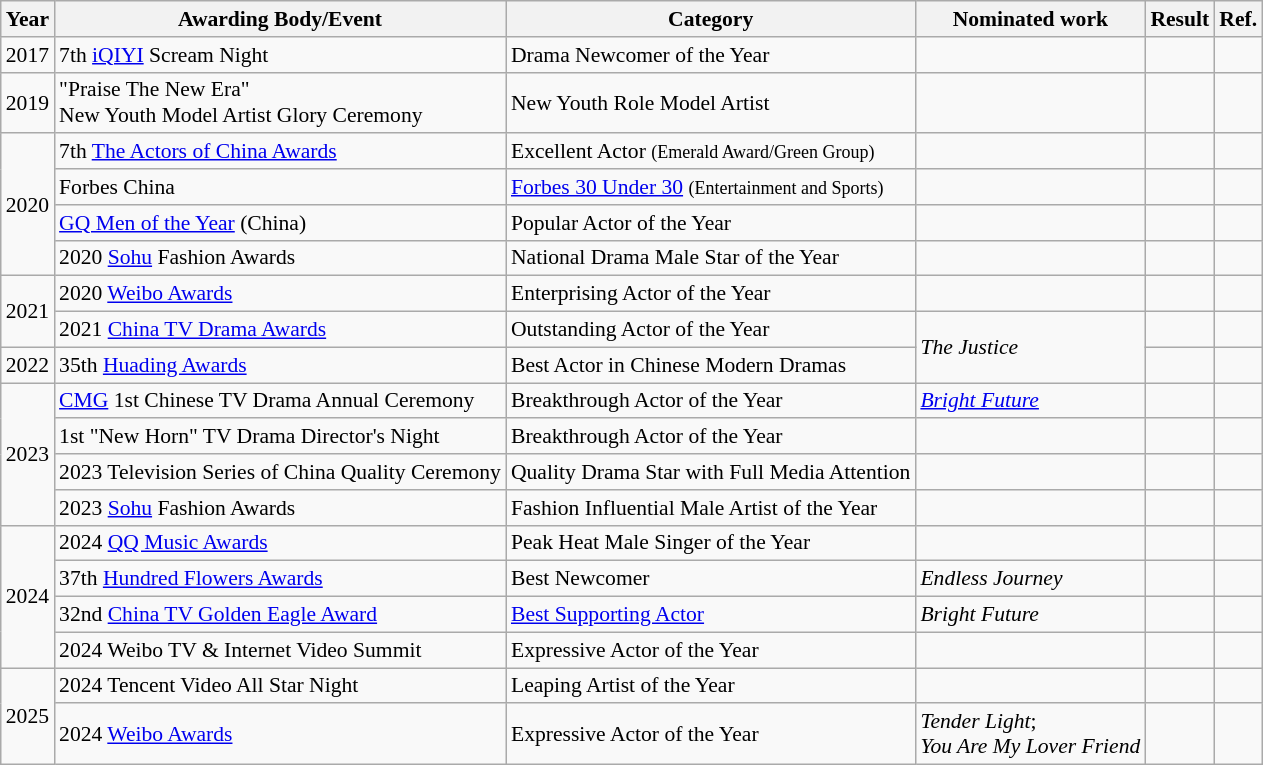<table class="wikitable" style="font-size:90%">
<tr>
<th>Year</th>
<th>Awarding Body/Event</th>
<th>Category</th>
<th>Nominated work</th>
<th>Result</th>
<th>Ref.</th>
</tr>
<tr>
<td>2017</td>
<td>7th <a href='#'>iQIYI</a> Scream Night</td>
<td>Drama Newcomer of the Year</td>
<td></td>
<td></td>
<td></td>
</tr>
<tr>
<td>2019</td>
<td>"Praise The New Era" <br>New Youth Model Artist Glory Ceremony</td>
<td>New Youth Role Model Artist</td>
<td></td>
<td></td>
<td></td>
</tr>
<tr>
<td rowspan="4">2020</td>
<td>7th <a href='#'>The Actors of China Awards</a></td>
<td>Excellent Actor <small>(Emerald Award/Green Group)</small></td>
<td></td>
<td></td>
<td></td>
</tr>
<tr>
<td>Forbes China</td>
<td><a href='#'>Forbes 30 Under 30</a> <small>(Entertainment and Sports)</small></td>
<td></td>
<td></td>
<td></td>
</tr>
<tr>
<td><a href='#'>GQ Men of the Year</a> (China)</td>
<td>Popular Actor of the Year</td>
<td></td>
<td></td>
<td></td>
</tr>
<tr>
<td>2020 <a href='#'>Sohu</a> Fashion Awards</td>
<td>National Drama Male Star of the Year</td>
<td></td>
<td></td>
<td></td>
</tr>
<tr>
<td rowspan="2">2021</td>
<td>2020 <a href='#'>Weibo Awards</a></td>
<td>Enterprising Actor of the Year</td>
<td></td>
<td></td>
<td></td>
</tr>
<tr>
<td>2021 <a href='#'>China TV Drama Awards</a></td>
<td>Outstanding Actor of the Year</td>
<td rowspan="2"><em>The Justice</em></td>
<td></td>
<td></td>
</tr>
<tr>
<td>2022</td>
<td>35th <a href='#'>Huading Awards</a></td>
<td>Best Actor in Chinese Modern Dramas</td>
<td></td>
<td></td>
</tr>
<tr>
<td rowspan="4">2023</td>
<td><a href='#'>CMG</a> 1st Chinese TV Drama Annual Ceremony</td>
<td>Breakthrough Actor of the Year</td>
<td><em><a href='#'>Bright Future</a></em></td>
<td></td>
<td></td>
</tr>
<tr>
<td>1st "New Horn" TV Drama Director's Night</td>
<td>Breakthrough Actor of the Year</td>
<td></td>
<td></td>
<td></td>
</tr>
<tr>
<td>2023 Television Series of China Quality Ceremony</td>
<td>Quality Drama Star with Full Media Attention</td>
<td></td>
<td></td>
<td></td>
</tr>
<tr>
<td>2023 <a href='#'>Sohu</a> Fashion Awards</td>
<td>Fashion Influential Male Artist of the Year</td>
<td></td>
<td></td>
<td></td>
</tr>
<tr>
<td rowspan="4">2024</td>
<td>2024 <a href='#'>QQ Music Awards</a></td>
<td>Peak Heat Male Singer of the Year</td>
<td></td>
<td></td>
<td></td>
</tr>
<tr>
<td>37th <a href='#'>Hundred Flowers Awards</a></td>
<td>Best Newcomer</td>
<td><em>Endless Journey</em></td>
<td></td>
<td></td>
</tr>
<tr>
<td>32nd <a href='#'>China TV Golden Eagle Award</a></td>
<td><a href='#'>Best Supporting Actor</a></td>
<td><em>Bright Future</em></td>
<td></td>
<td></td>
</tr>
<tr>
<td>2024 Weibo TV & Internet Video Summit</td>
<td>Expressive Actor of the Year</td>
<td></td>
<td></td>
<td></td>
</tr>
<tr>
<td rowspan="2">2025</td>
<td>2024 Tencent Video All Star Night</td>
<td>Leaping Artist of the Year</td>
<td></td>
<td></td>
<td></td>
</tr>
<tr>
<td>2024 <a href='#'>Weibo Awards</a></td>
<td>Expressive Actor of the Year</td>
<td><em>Tender Light</em>; <br><em>You Are My Lover Friend</em></td>
<td></td>
<td></td>
</tr>
</table>
